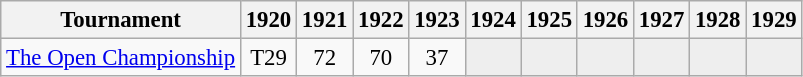<table class="wikitable" style="font-size:95%;text-align:center;">
<tr>
<th>Tournament</th>
<th>1920</th>
<th>1921</th>
<th>1922</th>
<th>1923</th>
<th>1924</th>
<th>1925</th>
<th>1926</th>
<th>1927</th>
<th>1928</th>
<th>1929</th>
</tr>
<tr>
<td align=left><a href='#'>The Open Championship</a></td>
<td>T29</td>
<td>72</td>
<td>70</td>
<td>37</td>
<td style="background:#eeeeee;"></td>
<td style="background:#eeeeee;"></td>
<td style="background:#eeeeee;"></td>
<td style="background:#eeeeee;"></td>
<td style="background:#eeeeee;"></td>
<td style="background:#eeeeee;"></td>
</tr>
</table>
